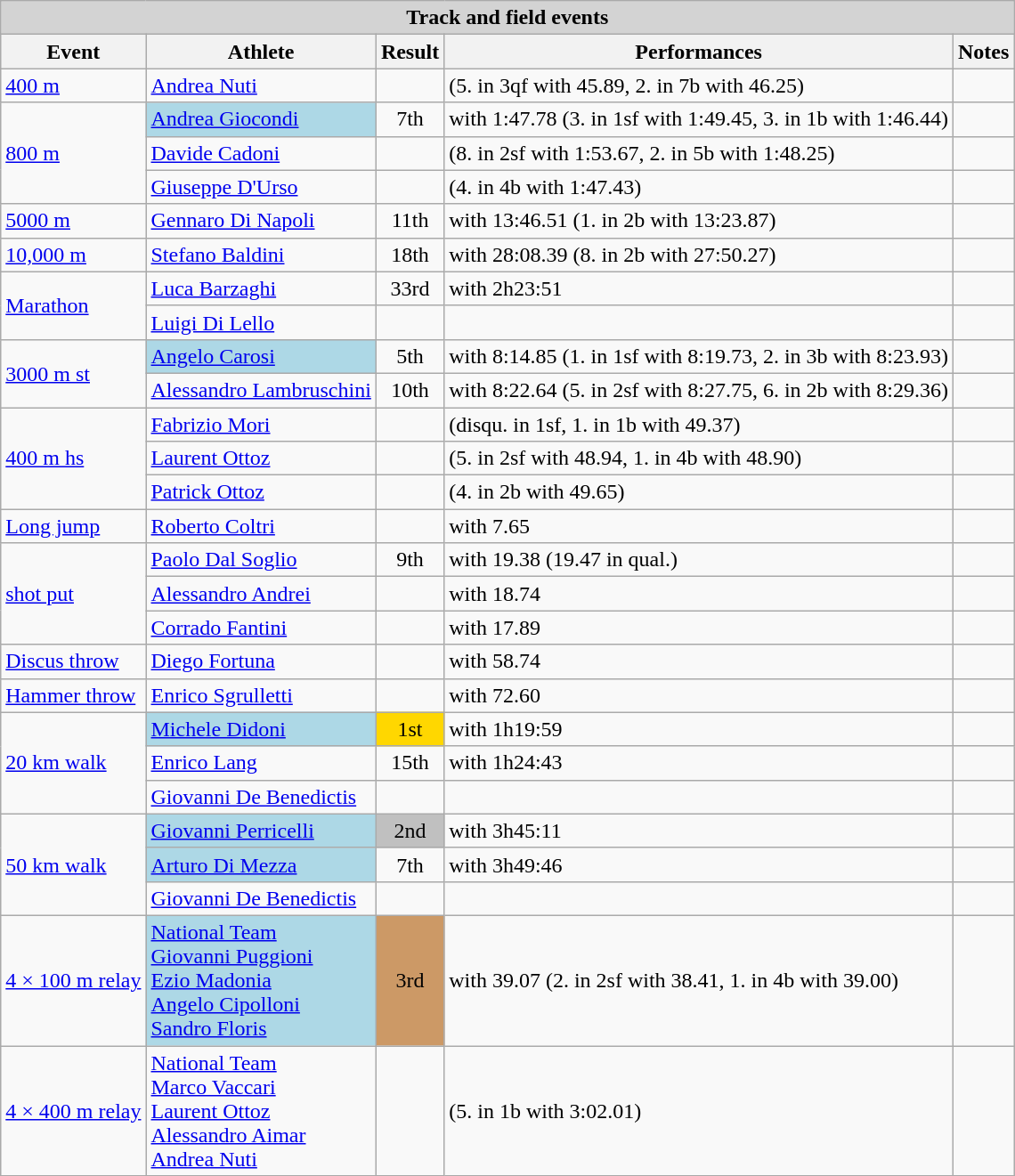<table class="wikitable" width= style="font-size:90%; text-align:left;">
<tr>
<td colspan=5 style="background:lightgrey;" align=center><strong>Track and field events</strong></td>
</tr>
<tr>
<th>Event</th>
<th>Athlete</th>
<th>Result</th>
<th>Performances</th>
<th>Notes</th>
</tr>
<tr>
<td><a href='#'>400 m</a></td>
<td><a href='#'>Andrea Nuti</a></td>
<td align=center></td>
<td>(5. in 3qf with 45.89, 2. in 7b with 46.25)</td>
<td></td>
</tr>
<tr>
<td rowspan=3><a href='#'>800 m</a></td>
<td bgcolor=lightblue><a href='#'>Andrea Giocondi</a></td>
<td align=center>7th</td>
<td>with 1:47.78 (3. in 1sf with 1:49.45, 3. in 1b with 1:46.44)</td>
<td></td>
</tr>
<tr>
<td><a href='#'>Davide Cadoni</a></td>
<td align=center></td>
<td>(8. in 2sf with 1:53.67, 2. in 5b with 1:48.25)</td>
<td></td>
</tr>
<tr>
<td><a href='#'>Giuseppe D'Urso</a></td>
<td align=center></td>
<td>(4. in 4b with 1:47.43)</td>
<td></td>
</tr>
<tr>
<td><a href='#'>5000 m</a></td>
<td><a href='#'>Gennaro Di Napoli</a></td>
<td align=center>11th</td>
<td>with 13:46.51 (1. in 2b with 13:23.87)</td>
<td></td>
</tr>
<tr>
<td><a href='#'>10,000 m</a></td>
<td><a href='#'>Stefano Baldini</a></td>
<td align=center>18th</td>
<td>with 28:08.39 (8. in 2b with 27:50.27)</td>
<td></td>
</tr>
<tr>
<td rowspan=2><a href='#'>Marathon</a></td>
<td><a href='#'>Luca Barzaghi</a></td>
<td align=center>33rd</td>
<td>with 2h23:51</td>
<td></td>
</tr>
<tr>
<td><a href='#'>Luigi Di Lello</a></td>
<td align=center></td>
<td></td>
<td></td>
</tr>
<tr>
<td rowspan=2><a href='#'>3000 m st</a></td>
<td bgcolor=lightblue><a href='#'>Angelo Carosi</a></td>
<td align=center>5th</td>
<td>with 8:14.85 (1. in 1sf with 8:19.73, 2. in 3b with 8:23.93)</td>
<td></td>
</tr>
<tr>
<td><a href='#'>Alessandro Lambruschini</a></td>
<td align=center>10th</td>
<td>with 8:22.64 (5. in 2sf with 8:27.75, 6. in 2b with 8:29.36)</td>
<td></td>
</tr>
<tr>
<td rowspan=3><a href='#'>400 m hs</a></td>
<td><a href='#'>Fabrizio Mori</a></td>
<td align=center></td>
<td>(disqu. in 1sf, 1. in 1b with 49.37)</td>
<td></td>
</tr>
<tr>
<td><a href='#'>Laurent Ottoz</a></td>
<td align=center></td>
<td>(5. in 2sf with 48.94, 1. in 4b with 48.90)</td>
<td></td>
</tr>
<tr>
<td><a href='#'>Patrick Ottoz</a></td>
<td align=center></td>
<td>(4. in 2b with 49.65)</td>
<td></td>
</tr>
<tr>
<td><a href='#'>Long jump</a></td>
<td><a href='#'>Roberto Coltri</a></td>
<td align=center></td>
<td>with 7.65</td>
<td></td>
</tr>
<tr>
<td rowspan=3><a href='#'>shot put</a></td>
<td><a href='#'>Paolo Dal Soglio</a></td>
<td align=center>9th</td>
<td>with 19.38 (19.47 in qual.)</td>
<td></td>
</tr>
<tr>
<td><a href='#'>Alessandro Andrei</a></td>
<td align=center></td>
<td>with 18.74</td>
<td></td>
</tr>
<tr>
<td><a href='#'>Corrado Fantini</a></td>
<td align=center></td>
<td>with 17.89</td>
<td></td>
</tr>
<tr>
<td><a href='#'>Discus throw</a></td>
<td><a href='#'>Diego Fortuna</a></td>
<td align=center></td>
<td>with 58.74</td>
<td></td>
</tr>
<tr>
<td><a href='#'>Hammer throw</a></td>
<td><a href='#'>Enrico Sgrulletti</a></td>
<td align=center></td>
<td>with 72.60</td>
<td></td>
</tr>
<tr>
<td rowspan=3><a href='#'>20 km walk</a></td>
<td bgcolor=lightblue><a href='#'>Michele Didoni</a></td>
<td align=center bgcolor=gold>1st</td>
<td>with 1h19:59</td>
<td></td>
</tr>
<tr>
<td><a href='#'>Enrico Lang</a></td>
<td align=center>15th</td>
<td>with 1h24:43</td>
<td></td>
</tr>
<tr>
<td><a href='#'>Giovanni De Benedictis</a></td>
<td align=center></td>
<td></td>
<td></td>
</tr>
<tr>
<td rowspan=3><a href='#'>50 km walk</a></td>
<td bgcolor=lightblue><a href='#'>Giovanni Perricelli</a></td>
<td align=center bgcolor=silver>2nd</td>
<td>with 3h45:11</td>
<td></td>
</tr>
<tr>
<td bgcolor=lightblue><a href='#'>Arturo Di Mezza</a></td>
<td align=center>7th</td>
<td>with 3h49:46</td>
<td></td>
</tr>
<tr>
<td><a href='#'>Giovanni De Benedictis</a></td>
<td align=center></td>
<td></td>
<td></td>
</tr>
<tr>
<td><a href='#'>4 × 100 m relay</a></td>
<td bgcolor=lightblue> <a href='#'>National Team</a><br><a href='#'>Giovanni Puggioni</a><br><a href='#'>Ezio Madonia</a><br><a href='#'>Angelo Cipolloni</a><br><a href='#'>Sandro Floris</a></td>
<td align=center bgcolor=cc9966>3rd</td>
<td>with 39.07 (2. in 2sf with 38.41, 1. in 4b with 39.00)</td>
<td></td>
</tr>
<tr>
<td><a href='#'>4 × 400 m relay</a></td>
<td> <a href='#'>National Team</a><br><a href='#'>Marco Vaccari</a><br><a href='#'>Laurent Ottoz</a><br><a href='#'>Alessandro Aimar</a><br><a href='#'>Andrea Nuti</a></td>
<td align=center></td>
<td>(5. in 1b with 3:02.01)</td>
<td></td>
</tr>
</table>
